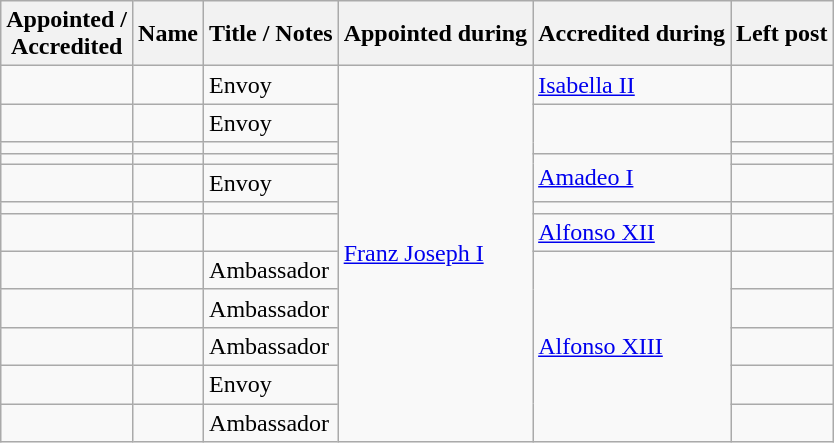<table class="wikitable sortable">
<tr>
<th>Appointed /<br>Accredited</th>
<th>Name</th>
<th class="unsortable">Title / Notes</th>
<th>Appointed during</th>
<th>Accredited during</th>
<th>Left post</th>
</tr>
<tr>
<td></td>
<td></td>
<td>Envoy</td>
<td rowspan="12"><a href='#'>Franz Joseph I</a></td>
<td><a href='#'>Isabella II</a></td>
<td></td>
</tr>
<tr>
<td></td>
<td></td>
<td>Envoy</td>
<td rowspan=2></td>
<td></td>
</tr>
<tr>
<td></td>
<td></td>
<td></td>
<td></td>
</tr>
<tr>
<td></td>
<td></td>
<td></td>
<td rowspan="2"><a href='#'>Amadeo I</a></td>
<td></td>
</tr>
<tr>
<td></td>
<td></td>
<td>Envoy</td>
<td></td>
</tr>
<tr>
<td></td>
<td></td>
<td></td>
<td></td>
<td></td>
</tr>
<tr>
<td></td>
<td></td>
<td></td>
<td><a href='#'>Alfonso XII</a></td>
<td></td>
</tr>
<tr>
<td></td>
<td></td>
<td>Ambassador</td>
<td rowspan="5"><a href='#'>Alfonso XIII</a></td>
<td></td>
</tr>
<tr>
<td></td>
<td></td>
<td>Ambassador</td>
<td></td>
</tr>
<tr>
<td></td>
<td></td>
<td>Ambassador</td>
<td></td>
</tr>
<tr>
<td></td>
<td></td>
<td>Envoy</td>
<td></td>
</tr>
<tr>
<td></td>
<td></td>
<td>Ambassador</td>
<td></td>
</tr>
</table>
